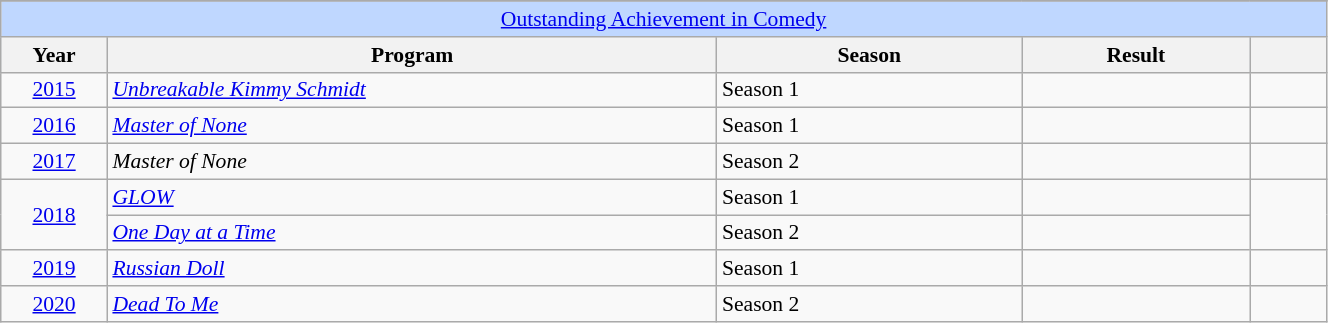<table class="wikitable plainrowheaders" style="font-size: 90%" width=70%>
<tr>
</tr>
<tr ---- bgcolor="#bfd7ff">
<td colspan=5 align=center><a href='#'>Outstanding Achievement in Comedy</a></td>
</tr>
<tr ---- bgcolor="#ebf5ff">
<th scope="col" style="width:7%;">Year</th>
<th scope="col" style="width:40%;">Program</th>
<th scope="col" style="width:20%;">Season</th>
<th scope="col" style="width:15%;">Result</th>
<th scope="col" class="unsortable" style="width:5%;"></th>
</tr>
<tr>
<td style="text-align:center;"><a href='#'>2015</a></td>
<td><em><a href='#'>Unbreakable Kimmy Schmidt</a></em></td>
<td>Season 1</td>
<td></td>
<td style="text-align:center;"></td>
</tr>
<tr>
<td style="text-align:center;"><a href='#'>2016</a></td>
<td><em><a href='#'>Master of None</a></em></td>
<td>Season 1</td>
<td></td>
<td style="text-align:center;"></td>
</tr>
<tr>
<td style="text-align:center;"><a href='#'>2017</a></td>
<td><em>Master of None</em></td>
<td>Season 2</td>
<td></td>
<td style="text-align:center;"></td>
</tr>
<tr>
<td rowspan="2" style="text-align:center;"><a href='#'>2018</a></td>
<td><em><a href='#'>GLOW</a></em></td>
<td>Season 1</td>
<td></td>
<td rowspan="2" style="text-align:center;"></td>
</tr>
<tr>
<td><em><a href='#'>One Day at a Time</a></em></td>
<td>Season 2</td>
<td></td>
</tr>
<tr>
<td style="text-align:center;"><a href='#'>2019</a></td>
<td><em><a href='#'>Russian Doll</a></em></td>
<td>Season 1</td>
<td></td>
<td style="text-align:center;"></td>
</tr>
<tr>
<td style="text-align:center;"><a href='#'>2020</a></td>
<td><em><a href='#'>Dead To Me</a></em></td>
<td>Season 2</td>
<td></td>
<td></td>
</tr>
</table>
